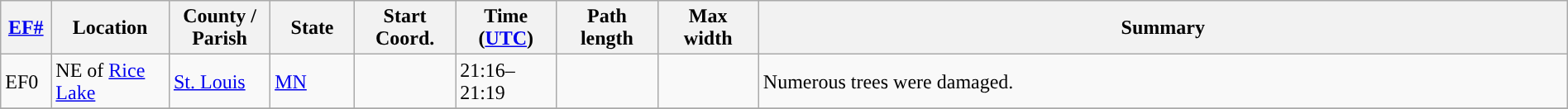<table class="wikitable sortable" style="width:100%;">
<tr>
<th scope="col"  style="width:3%; text-align:center;"><a href='#'>EF#</a></th>
<th scope="col"  style="width:7%; text-align:center;" class="unsortable">Location</th>
<th scope="col"  style="width:6%; text-align:center;" class="unsortable">County / Parish</th>
<th scope="col"  style="width:5%; text-align:center;">State</th>
<th scope="col"  style="width:6%; text-align:center;">Start Coord.</th>
<th scope="col"  style="width:6%; text-align:center;">Time (<a href='#'>UTC</a>)</th>
<th scope="col"  style="width:6%; text-align:center;">Path length</th>
<th scope="col"  style="width:6%; text-align:center;">Max width</th>
<th scope="col" class="unsortable" style="width:48%; text-align:center;">Summary</th>
</tr>
<tr>
<td>EF0</td>
<td>NE of <a href='#'>Rice Lake</a></td>
<td><a href='#'>St. Louis</a></td>
<td><a href='#'>MN</a></td>
<td></td>
<td>21:16–21:19</td>
<td></td>
<td></td>
<td>Numerous trees were damaged.</td>
</tr>
<tr>
</tr>
</table>
